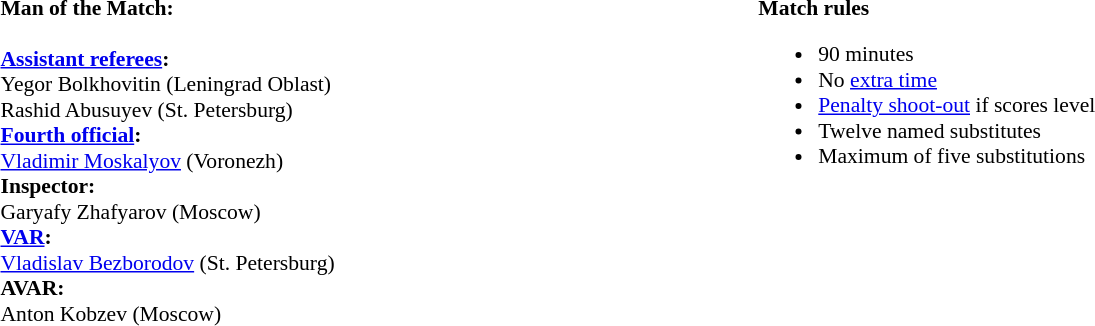<table style="width:100%; font-size:90%;">
<tr>
<td style="width:40%; vertical-align:top;"><br><strong>Man of the Match:</strong>
<br><br><strong><a href='#'>Assistant referees</a>:</strong>
<br>Yegor Bolkhovitin (Leningrad Oblast)
<br>Rashid Abusuyev (St. Petersburg)
<br><strong><a href='#'>Fourth official</a>:</strong>
<br><a href='#'>Vladimir Moskalyov</a> (Voronezh)
<br><strong>Inspector:</strong>
<br>Garyafy Zhafyarov (Moscow)
<br><strong><a href='#'>VAR</a>:</strong>
<br><a href='#'>Vladislav Bezborodov</a> (St. Petersburg)
<br><strong>AVAR:</strong>
<br>Anton Kobzev (Moscow)</td>
<td style="width:60%; vertical-align:top;"><br><strong>Match rules</strong><ul><li>90 minutes</li><li>No <a href='#'>extra time</a></li><li><a href='#'>Penalty shoot-out</a> if scores level</li><li>Twelve named substitutes</li><li>Maximum of five substitutions</li></ul></td>
</tr>
</table>
